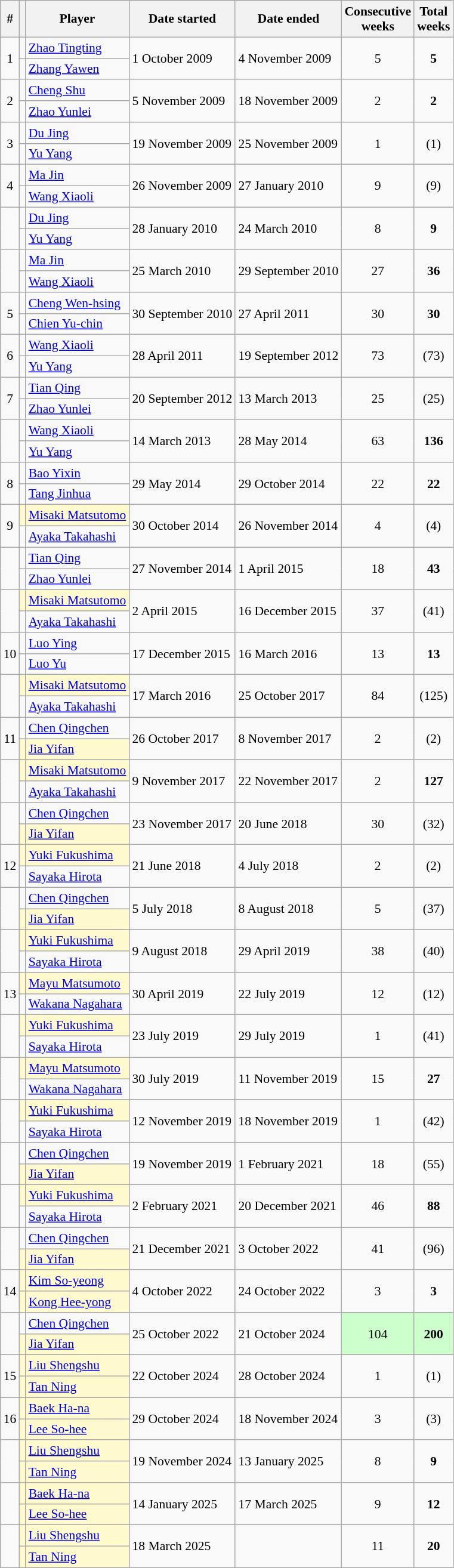<table class="sortable wikitable" style="font-size:90%; text-align:center">
<tr>
<th>#</th>
<th></th>
<th>Player</th>
<th>Date started</th>
<th>Date ended</th>
<th>Consecutive<br>weeks</th>
<th>Total<br>weeks</th>
</tr>
<tr>
<td rowspan="2">1</td>
<td></td>
<td align="left"><a href='#'>Zhao Tingting</a></td>
<td align="left" rowspan="2">1 October 2009</td>
<td align="left" rowspan="2">4 November 2009</td>
<td rowspan="2">5</td>
<td rowspan="2"><strong>5</strong></td>
</tr>
<tr>
<td></td>
<td align="left"><a href='#'>Zhang Yawen</a></td>
</tr>
<tr>
<td rowspan="2">2</td>
<td></td>
<td align="left"><a href='#'>Cheng Shu</a></td>
<td align="left" rowspan="2">5 November 2009</td>
<td align="left" rowspan="2">18 November 2009</td>
<td rowspan="2">2</td>
<td rowspan="2"><strong>2</strong></td>
</tr>
<tr>
<td></td>
<td align="left"><a href='#'>Zhao Yunlei</a></td>
</tr>
<tr>
<td rowspan="2">3</td>
<td></td>
<td align="left"><a href='#'>Du Jing</a></td>
<td align="left" rowspan="2">19 November 2009</td>
<td align="left" rowspan="2">25 November 2009</td>
<td rowspan="2">1</td>
<td rowspan="2">(1)</td>
</tr>
<tr>
<td></td>
<td align="left"><a href='#'>Yu Yang</a></td>
</tr>
<tr>
<td rowspan="2">4</td>
<td></td>
<td align="left"><a href='#'>Ma Jin</a></td>
<td align="left" rowspan="2">26 November 2009</td>
<td align="left" rowspan="2">27 January 2010</td>
<td rowspan="2">9</td>
<td rowspan="2">(9)</td>
</tr>
<tr>
<td></td>
<td align="left"><a href='#'>Wang Xiaoli</a></td>
</tr>
<tr>
<td rowspan="2"></td>
<td></td>
<td align="left"><a href='#'>Du Jing</a></td>
<td align="left" rowspan="2">28 January 2010</td>
<td align="left" rowspan="2">24 March 2010</td>
<td rowspan="2">8</td>
<td rowspan="2"><strong>9</strong></td>
</tr>
<tr>
<td></td>
<td align="left"><a href='#'>Yu Yang</a></td>
</tr>
<tr>
<td rowspan="2"></td>
<td></td>
<td align="left"><a href='#'>Ma Jin</a></td>
<td align="left" rowspan="2">25 March 2010</td>
<td align="left" rowspan="2">29 September 2010</td>
<td rowspan="2">27</td>
<td rowspan="2"><strong>36</strong></td>
</tr>
<tr>
<td></td>
<td align="left"><a href='#'>Wang Xiaoli</a></td>
</tr>
<tr>
<td rowspan="2">5</td>
<td></td>
<td align="left"><a href='#'>Cheng Wen-hsing</a></td>
<td align="left" rowspan="2">30 September 2010</td>
<td align="left" rowspan="2">27 April 2011</td>
<td rowspan="2">30</td>
<td rowspan="2"><strong>30</strong></td>
</tr>
<tr>
<td></td>
<td align="left"><a href='#'>Chien Yu-chin</a></td>
</tr>
<tr>
<td rowspan="2">6</td>
<td></td>
<td align="left"><a href='#'>Wang Xiaoli</a></td>
<td align="left" rowspan="2">28 April 2011</td>
<td align="left" rowspan="2">19 September 2012</td>
<td rowspan="2">73</td>
<td rowspan="2">(73)</td>
</tr>
<tr>
<td></td>
<td align="left"><a href='#'>Yu Yang</a></td>
</tr>
<tr>
<td rowspan="2">7</td>
<td></td>
<td align="left"><a href='#'>Tian Qing</a></td>
<td align="left" rowspan="2">20 September 2012</td>
<td align="left" rowspan="2">13 March 2013</td>
<td rowspan="2">25</td>
<td rowspan="2">(25)</td>
</tr>
<tr>
<td></td>
<td align="left"><a href='#'>Zhao Yunlei</a></td>
</tr>
<tr>
<td rowspan="2"></td>
<td></td>
<td align="left"><a href='#'>Wang Xiaoli</a></td>
<td align="left" rowspan="2">14 March 2013</td>
<td align="left" rowspan="2">28 May 2014</td>
<td rowspan="2">63</td>
<td rowspan="2"><strong>136</strong></td>
</tr>
<tr>
<td></td>
<td align="left"><a href='#'>Yu Yang</a></td>
</tr>
<tr>
<td rowspan="2">8</td>
<td></td>
<td align="left"><a href='#'>Bao Yixin</a></td>
<td align="left" rowspan="2">29 May 2014</td>
<td align="left" rowspan="2">29 October 2014</td>
<td rowspan="2">22</td>
<td rowspan="2"><strong>22</strong></td>
</tr>
<tr>
<td></td>
<td align="left"><a href='#'>Tang Jinhua</a></td>
</tr>
<tr>
<td rowspan="2">9</td>
<td bgcolor="#FFFACD"></td>
<td align="left" bgcolor="#FFFACD"><a href='#'>Misaki Matsutomo</a></td>
<td align="left" rowspan="2">30 October 2014</td>
<td align="left" rowspan="2">26 November 2014</td>
<td rowspan="2">4</td>
<td rowspan="2">(4)</td>
</tr>
<tr>
<td></td>
<td align="left"><a href='#'>Ayaka Takahashi</a></td>
</tr>
<tr>
<td rowspan="2"></td>
<td></td>
<td align="left"><a href='#'>Tian Qing</a></td>
<td align="left" rowspan="2">27 November 2014</td>
<td align="left" rowspan="2">1 April 2015</td>
<td rowspan="2">18</td>
<td rowspan="2"><strong>43</strong></td>
</tr>
<tr>
<td></td>
<td align="left"><a href='#'>Zhao Yunlei</a></td>
</tr>
<tr>
<td rowspan="2"></td>
<td bgcolor="#FFFACD"></td>
<td align="left" bgcolor="#FFFACD"><a href='#'>Misaki Matsutomo</a></td>
<td align="left" rowspan="2">2 April 2015</td>
<td align="left" rowspan="2">16 December 2015</td>
<td rowspan="2">37</td>
<td rowspan="2">(41)</td>
</tr>
<tr>
<td></td>
<td align="left"><a href='#'>Ayaka Takahashi</a></td>
</tr>
<tr>
<td rowspan="2">10</td>
<td></td>
<td align="left"><a href='#'>Luo Ying</a></td>
<td align="left" rowspan="2">17 December 2015</td>
<td align="left" rowspan="2">16 March 2016</td>
<td rowspan="2">13</td>
<td rowspan="2"><strong>13</strong></td>
</tr>
<tr>
<td></td>
<td align="left"><a href='#'>Luo Yu</a></td>
</tr>
<tr>
<td rowspan="2"></td>
<td bgcolor="#FFFACD"></td>
<td align="left" bgcolor="#FFFACD"><a href='#'>Misaki Matsutomo</a></td>
<td align="left" rowspan="2">17 March 2016</td>
<td align="left" rowspan="2">25 October 2017</td>
<td rowspan="2">84</td>
<td rowspan="2">(125)</td>
</tr>
<tr>
<td></td>
<td align="left"><a href='#'>Ayaka Takahashi</a></td>
</tr>
<tr>
<td rowspan="2">11</td>
<td></td>
<td align="left"><a href='#'>Chen Qingchen</a></td>
<td align="left" rowspan="2">26 October 2017</td>
<td align="left" rowspan="2">8 November 2017</td>
<td rowspan="2">2</td>
<td rowspan="2">(2)</td>
</tr>
<tr>
<td bgcolor="#FFFACD"></td>
<td align="left" bgcolor="#FFFACD"><a href='#'>Jia Yifan</a></td>
</tr>
<tr>
<td rowspan="2"></td>
<td bgcolor="#FFFACD"></td>
<td align="left" bgcolor="#FFFACD"><a href='#'>Misaki Matsutomo</a></td>
<td align="left" rowspan="2">9 November 2017</td>
<td align="left" rowspan="2">22 November 2017</td>
<td rowspan="2">2</td>
<td rowspan="2"><strong>127</strong></td>
</tr>
<tr>
<td></td>
<td align="left"><a href='#'>Ayaka Takahashi</a></td>
</tr>
<tr>
<td rowspan="2"></td>
<td></td>
<td align="left"><a href='#'>Chen Qingchen</a></td>
<td align="left" rowspan="2">23 November 2017</td>
<td align="left" rowspan="2">20 June 2018</td>
<td rowspan="2">30</td>
<td rowspan="2">(32)</td>
</tr>
<tr>
<td bgcolor="#FFFACD"></td>
<td align="left" bgcolor="#FFFACD"><a href='#'>Jia Yifan</a></td>
</tr>
<tr>
<td rowspan="2">12</td>
<td bgcolor="#FFFACD"></td>
<td align="left" bgcolor="#FFFACD"><a href='#'>Yuki Fukushima</a></td>
<td align="left" rowspan="2">21 June 2018</td>
<td align="left" rowspan="2">4 July 2018</td>
<td rowspan="2">2</td>
<td rowspan="2">(2)</td>
</tr>
<tr>
<td></td>
<td align="left"><a href='#'>Sayaka Hirota</a></td>
</tr>
<tr>
<td rowspan="2"></td>
<td></td>
<td align="left"><a href='#'>Chen Qingchen</a></td>
<td align="left" rowspan="2">5 July 2018</td>
<td align="left" rowspan="2">8 August 2018</td>
<td rowspan="2">5</td>
<td rowspan="2">(37)</td>
</tr>
<tr>
<td bgcolor="#FFFACD"></td>
<td align="left" bgcolor="#FFFACD"><a href='#'>Jia Yifan</a></td>
</tr>
<tr>
<td rowspan="2"></td>
<td bgcolor="#FFFACD"></td>
<td align="left" bgcolor="#FFFACD"><a href='#'>Yuki Fukushima</a></td>
<td align="left" rowspan="2">9 August 2018</td>
<td align="left" rowspan="2">29 April 2019</td>
<td rowspan="2">38</td>
<td rowspan="2">(40)</td>
</tr>
<tr>
<td></td>
<td align="left"><a href='#'>Sayaka Hirota</a></td>
</tr>
<tr>
<td rowspan="2">13</td>
<td bgcolor="#FFFACD"></td>
<td align="left" bgcolor="#FFFACD"><a href='#'>Mayu Matsumoto</a></td>
<td align="left" rowspan="2">30 April 2019</td>
<td align="left" rowspan="2">22 July 2019</td>
<td rowspan="2">12</td>
<td rowspan="2">(12)</td>
</tr>
<tr>
<td></td>
<td align="left"><a href='#'>Wakana Nagahara</a></td>
</tr>
<tr>
<td rowspan="2"></td>
<td bgcolor="#FFFACD"></td>
<td align="left" bgcolor="#FFFACD"><a href='#'>Yuki Fukushima</a></td>
<td align="left" rowspan="2">23 July 2019</td>
<td align="left" rowspan="2">29 July 2019</td>
<td rowspan="2">1</td>
<td rowspan="2">(41)</td>
</tr>
<tr>
<td></td>
<td align="left"><a href='#'>Sayaka Hirota</a></td>
</tr>
<tr>
<td rowspan="2"></td>
<td bgcolor="#FFFACD"></td>
<td align="left" bgcolor="#FFFACD"><a href='#'>Mayu Matsumoto</a></td>
<td align="left" rowspan="2">30 July 2019</td>
<td align="left" rowspan="2">11 November 2019</td>
<td rowspan="2">15</td>
<td rowspan="2"><strong>27</strong></td>
</tr>
<tr>
<td></td>
<td align="left"><a href='#'>Wakana Nagahara</a></td>
</tr>
<tr>
<td rowspan="2"></td>
<td bgcolor="#FFFACD"></td>
<td align="left" bgcolor="#FFFACD"><a href='#'>Yuki Fukushima</a></td>
<td align="left" rowspan="2">12 November 2019</td>
<td align="left" rowspan="2">18 November 2019</td>
<td rowspan="2">1</td>
<td rowspan="2">(42)</td>
</tr>
<tr>
<td></td>
<td align="left"><a href='#'>Sayaka Hirota</a></td>
</tr>
<tr>
<td rowspan="2"></td>
<td></td>
<td align="left"><a href='#'>Chen Qingchen</a></td>
<td align="left" rowspan="2">19 November 2019</td>
<td align="left" rowspan="2">1 February 2021</td>
<td rowspan="2">18</td>
<td rowspan="2">(55)</td>
</tr>
<tr>
<td bgcolor="#FFFACD"></td>
<td align="left" bgcolor="#FFFACD"><a href='#'>Jia Yifan</a></td>
</tr>
<tr>
<td rowspan="2"></td>
<td bgcolor="#FFFACD"></td>
<td align="left" bgcolor="#FFFACD"><a href='#'>Yuki Fukushima</a></td>
<td align="left" rowspan="2">2 February 2021</td>
<td align="left" rowspan="2">20 December 2021</td>
<td rowspan="2">46</td>
<td rowspan="2"><strong>88</strong></td>
</tr>
<tr>
<td></td>
<td align="left"><a href='#'>Sayaka Hirota</a></td>
</tr>
<tr>
<td rowspan="2"></td>
<td></td>
<td align="left"><a href='#'>Chen Qingchen</a></td>
<td align="left" rowspan="2">21 December 2021</td>
<td align="left" rowspan="2">3 October 2022</td>
<td rowspan="2">41</td>
<td rowspan="2">(96)</td>
</tr>
<tr>
<td bgcolor="FFFACD"></td>
<td align="left" bgcolor="FFFACD"><a href='#'>Jia Yifan</a></td>
</tr>
<tr>
<td rowspan="2">14</td>
<td bgcolor="#FFFACD"></td>
<td align="left" bgcolor="FFFACD"><a href='#'>Kim So-yeong</a></td>
<td align="left" rowspan="2">4 October 2022</td>
<td align="left" rowspan="2">24 October 2022</td>
<td rowspan="2">3</td>
<td rowspan="2"><strong>3</strong></td>
</tr>
<tr>
<td bgcolor="FFFACD"></td>
<td align="left" bgcolor="FFFACD"><a href='#'>Kong Hee-yong</a></td>
</tr>
<tr>
<td rowspan="2"></td>
<td></td>
<td align="left"><a href='#'>Chen Qingchen</a></td>
<td align="left" rowspan="2">25 October 2022</td>
<td align="left" rowspan="2">21 October 2024</td>
<td bgcolor="#ccffcc" rowspan="2">104</td>
<td bgcolor="#ccffcc" rowspan="2"><strong>200</strong></td>
</tr>
<tr>
<td bgcolor="FFFACD"></td>
<td align="left" bgcolor="FFFACD"><a href='#'>Jia Yifan</a></td>
</tr>
<tr>
<td rowspan="2">15</td>
<td bgcolor="#FFFACD"></td>
<td align="left" bgcolor="FFFACD"><a href='#'>Liu Shengshu</a></td>
<td align="left" rowspan="2">22 October 2024</td>
<td align="left" rowspan="2">28 October 2024</td>
<td rowspan="2">1</td>
<td rowspan="2">(1)</td>
</tr>
<tr>
<td bgcolor="FFFACD"></td>
<td align="left" bgcolor="FFFACD"><a href='#'>Tan Ning</a></td>
</tr>
<tr>
<td rowspan="2">16</td>
<td bgcolor="#FFFACD"></td>
<td align="left" bgcolor="FFFACD"><a href='#'>Baek Ha-na</a></td>
<td align="left" rowspan="2">29 October 2024</td>
<td align="left" rowspan="2">18 November 2024</td>
<td rowspan="2">3</td>
<td rowspan="2">(3)</td>
</tr>
<tr>
<td bgcolor="FFFACD"></td>
<td align="left" bgcolor="FFFACD"><a href='#'>Lee So-hee</a></td>
</tr>
<tr>
<td rowspan="2"></td>
<td bgcolor="#FFFACD"></td>
<td align="left" bgcolor="FFFACD"><a href='#'>Liu Shengshu</a></td>
<td align="left" rowspan="2">19 November 2024</td>
<td align="left" rowspan="2">13 January 2025</td>
<td rowspan="2">8</td>
<td rowspan="2"><strong>9</strong></td>
</tr>
<tr>
<td bgcolor="FFFACD"></td>
<td align="left" bgcolor="FFFACD"><a href='#'>Tan Ning</a></td>
</tr>
<tr>
<td rowspan="2"></td>
<td bgcolor="#FFFACD"></td>
<td align="left" bgcolor="FFFACD"><a href='#'>Baek Ha-na</a></td>
<td align="left" rowspan="2">14 January 2025</td>
<td align="left" rowspan="2">17 March 2025</td>
<td rowspan="2">9</td>
<td rowspan="2"><strong>12</strong></td>
</tr>
<tr>
<td bgcolor="FFFACD"></td>
<td align="left" bgcolor="FFFACD"><a href='#'>Lee So-hee</a></td>
</tr>
<tr>
<td rowspan="2"></td>
<td bgcolor="#FFFACD"></td>
<td align="left" bgcolor="FFFACD"><a href='#'>Liu Shengshu</a></td>
<td align="left" rowspan="2">18 March 2025</td>
<td align="left" rowspan="2"></td>
<td rowspan="2">11</td>
<td rowspan="2"><strong>20</strong></td>
</tr>
<tr>
<td bgcolor="FFFACD"></td>
<td align="left" bgcolor="FFFACD"><a href='#'>Tan Ning</a></td>
</tr>
</table>
